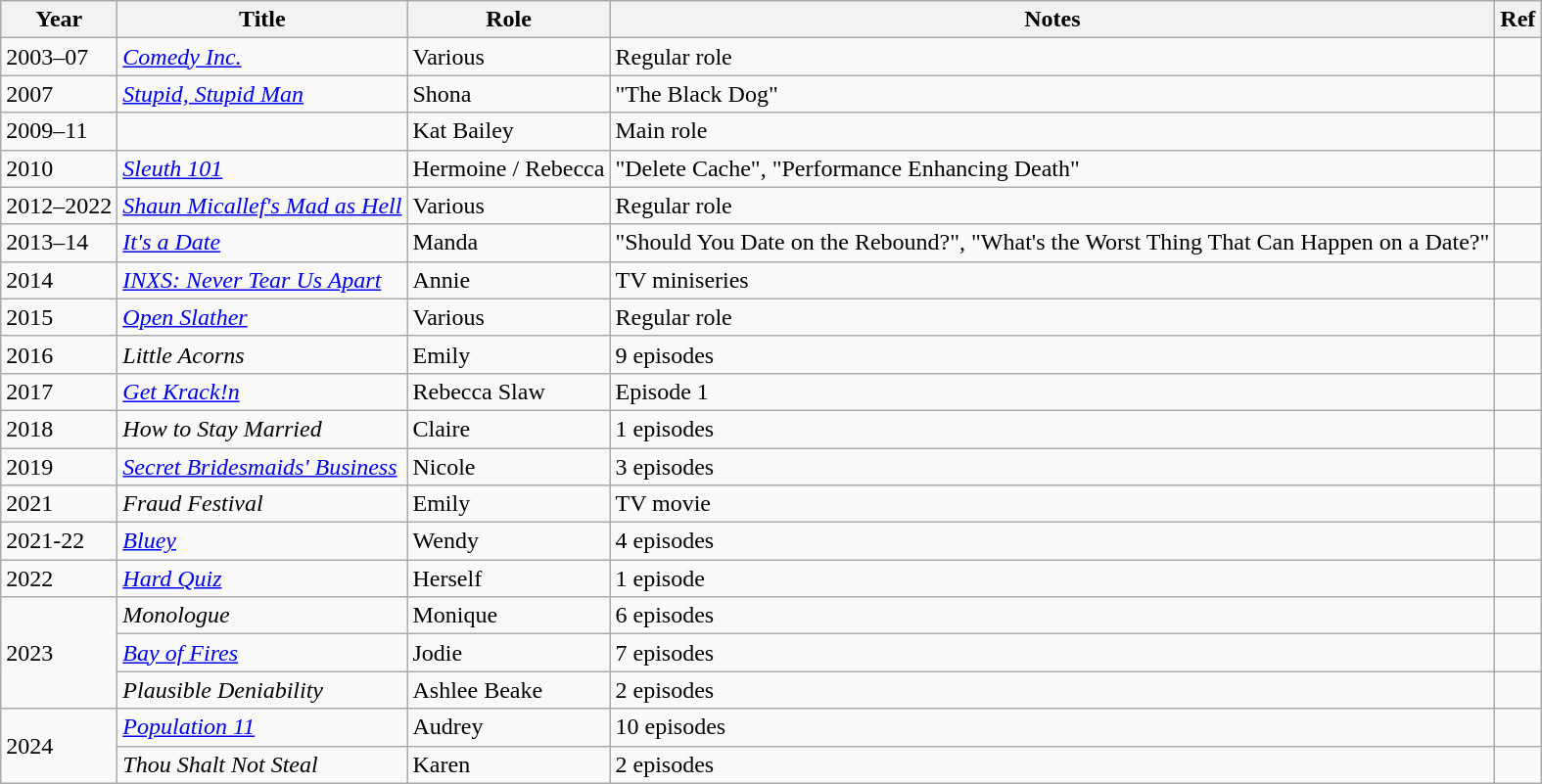<table class="wikitable sortable">
<tr>
<th>Year</th>
<th>Title</th>
<th>Role</th>
<th class="unsortable">Notes</th>
<th>Ref</th>
</tr>
<tr>
<td>2003–07</td>
<td><em><a href='#'>Comedy Inc.</a></em></td>
<td>Various</td>
<td>Regular role</td>
<td></td>
</tr>
<tr>
<td>2007</td>
<td><em><a href='#'>Stupid, Stupid Man</a></em></td>
<td>Shona</td>
<td>"The Black Dog"</td>
<td></td>
</tr>
<tr>
<td>2009–11</td>
<td><em></em></td>
<td>Kat Bailey</td>
<td>Main role</td>
<td></td>
</tr>
<tr>
<td>2010</td>
<td><em><a href='#'>Sleuth 101</a></em></td>
<td>Hermoine / Rebecca</td>
<td>"Delete Cache", "Performance Enhancing Death"</td>
<td></td>
</tr>
<tr>
<td>2012–2022</td>
<td><em><a href='#'>Shaun Micallef's Mad as Hell</a></em></td>
<td>Various</td>
<td>Regular role</td>
<td></td>
</tr>
<tr>
<td>2013–14</td>
<td><em><a href='#'>It's a Date</a></em></td>
<td>Manda</td>
<td>"Should You Date on the Rebound?", "What's the Worst Thing That Can Happen on a Date?"</td>
<td></td>
</tr>
<tr>
<td>2014</td>
<td><em><a href='#'>INXS: Never Tear Us Apart</a></em></td>
<td>Annie</td>
<td>TV miniseries</td>
<td></td>
</tr>
<tr>
<td>2015</td>
<td><em><a href='#'>Open Slather</a></em></td>
<td>Various</td>
<td>Regular role</td>
<td></td>
</tr>
<tr>
<td>2016</td>
<td><em>Little Acorns</em></td>
<td>Emily</td>
<td>9 episodes</td>
<td></td>
</tr>
<tr>
<td>2017</td>
<td><em><a href='#'>Get Krack!n</a></em></td>
<td>Rebecca Slaw</td>
<td>Episode 1</td>
<td></td>
</tr>
<tr>
<td>2018</td>
<td><em>How to Stay Married</em></td>
<td>Claire</td>
<td>1 episodes</td>
<td></td>
</tr>
<tr>
<td>2019</td>
<td><em><a href='#'>Secret Bridesmaids' Business</a></em></td>
<td>Nicole</td>
<td>3 episodes</td>
<td></td>
</tr>
<tr>
<td>2021</td>
<td><em>Fraud Festival</em></td>
<td>Emily</td>
<td>TV movie</td>
<td></td>
</tr>
<tr>
<td>2021-22</td>
<td><em><a href='#'>Bluey</a></em></td>
<td>Wendy</td>
<td>4 episodes</td>
<td></td>
</tr>
<tr>
<td>2022</td>
<td><em><a href='#'>Hard Quiz</a></em></td>
<td>Herself</td>
<td>1 episode</td>
<td></td>
</tr>
<tr>
<td rowspan="3">2023</td>
<td><em>Monologue</em></td>
<td>Monique</td>
<td>6 episodes</td>
<td></td>
</tr>
<tr>
<td><em><a href='#'>Bay of Fires</a></em></td>
<td>Jodie</td>
<td>7 episodes</td>
<td></td>
</tr>
<tr>
<td><em>Plausible Deniability</em></td>
<td>Ashlee Beake</td>
<td>2 episodes</td>
<td></td>
</tr>
<tr>
<td rowspan="2">2024</td>
<td><em><a href='#'>Population 11</a></em></td>
<td>Audrey</td>
<td>10 episodes</td>
<td></td>
</tr>
<tr>
<td><em>Thou Shalt Not Steal</em></td>
<td>Karen</td>
<td>2 episodes</td>
<td></td>
</tr>
</table>
